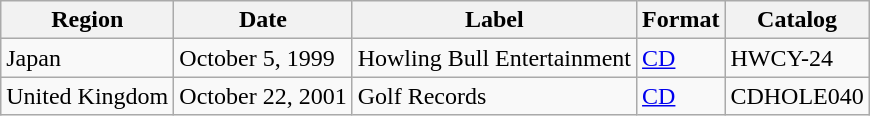<table class="wikitable" summary="Eleven Songs has been released several times since 1999 across a variety of media and markets">
<tr>
<th scope="col">Region</th>
<th scope="col">Date</th>
<th scope="col">Label</th>
<th scope="col">Format</th>
<th scope="col">Catalog</th>
</tr>
<tr>
<td scope="row">Japan</td>
<td>October 5, 1999</td>
<td>Howling Bull Entertainment</td>
<td><a href='#'>CD</a></td>
<td>HWCY-24</td>
</tr>
<tr>
<td scope="row">United Kingdom</td>
<td>October 22, 2001</td>
<td>Golf Records</td>
<td><a href='#'>CD</a></td>
<td>CDHOLE040</td>
</tr>
</table>
